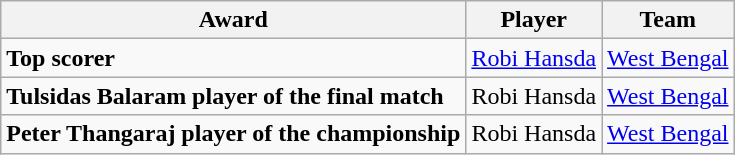<table class="wikitable sortable">
<tr>
<th scope="col">Award</th>
<th scope="col">Player</th>
<th scope="col">Team</th>
</tr>
<tr>
<td><strong>Top scorer</strong></td>
<td><a href='#'>Robi Hansda</a></td>
<td><a href='#'>West Bengal</a></td>
</tr>
<tr>
<td><strong>Tulsidas Balaram player of the final match</strong></td>
<td>Robi Hansda</td>
<td><a href='#'>West Bengal</a></td>
</tr>
<tr>
<td><strong>Peter Thangaraj player of the championship</strong></td>
<td>Robi Hansda</td>
<td><a href='#'>West Bengal</a></td>
</tr>
</table>
